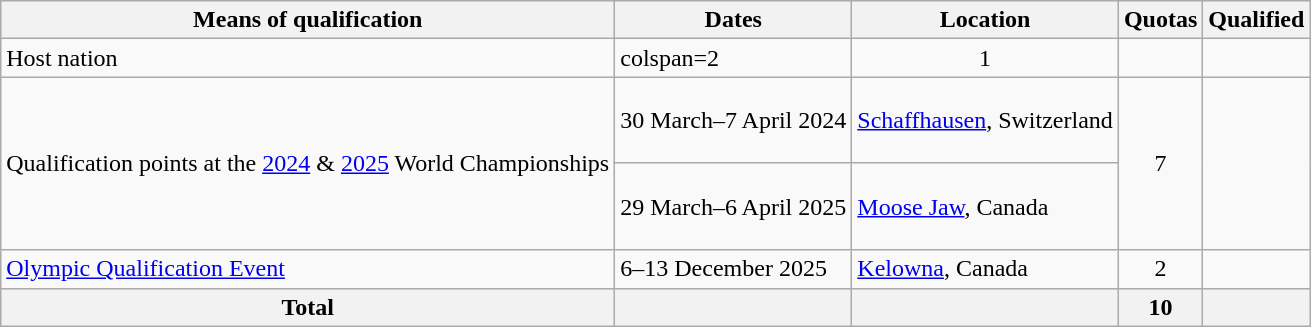<table class="wikitable">
<tr>
<th>Means of qualification</th>
<th>Dates</th>
<th>Location</th>
<th>Quotas</th>
<th>Qualified</th>
</tr>
<tr>
<td>Host nation</td>
<td>colspan=2 </td>
<td align=center>1</td>
<td></td>
</tr>
<tr>
<td rowspan=2>Qualification points at the <a href='#'>2024</a> & <a href='#'>2025</a> World Championships</td>
<td>30 March–7 April 2024</td>
<td> <a href='#'>Schaffhausen</a>, Switzerland</td>
<td align=center rowspan=2>7</td>
<td rowspan=2><br><br><br><br><br><br></td>
</tr>
<tr>
<td>29 March–6 April 2025</td>
<td> <a href='#'>Moose Jaw</a>, Canada</td>
</tr>
<tr>
<td><a href='#'>Olympic Qualification Event</a></td>
<td>6–13 December 2025</td>
<td> <a href='#'>Kelowna</a>, Canada</td>
<td align=center>2</td>
<td></td>
</tr>
<tr>
<th>Total</th>
<th></th>
<th></th>
<th>10</th>
<th></th>
</tr>
</table>
